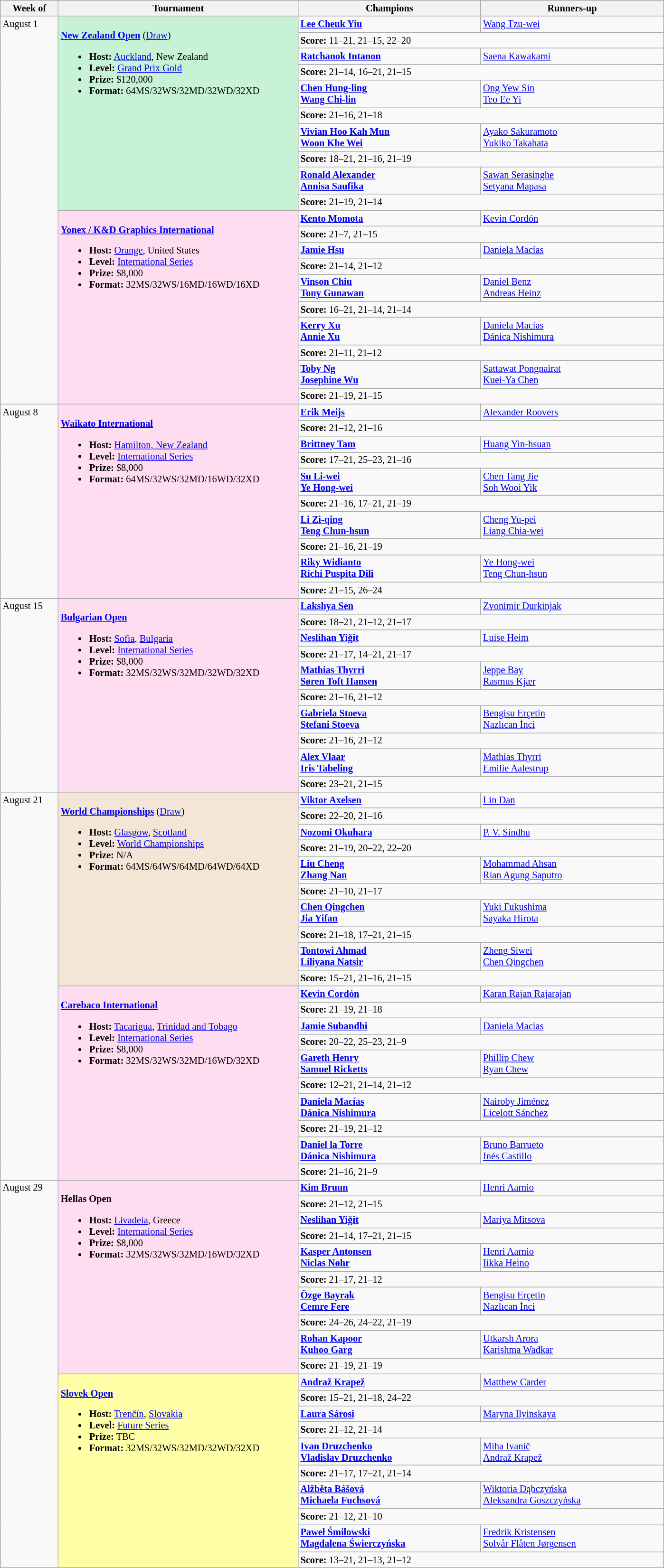<table class=wikitable style=font-size:85%>
<tr>
<th width=75>Week of</th>
<th width=330>Tournament</th>
<th width=250>Champions</th>
<th width=250>Runners-up</th>
</tr>
<tr valign=top>
<td rowspan=20>August 1</td>
<td style="background:#C7F2D5;" rowspan="10"><br><strong><a href='#'>New Zealand Open</a></strong> (<a href='#'>Draw</a>)<ul><li><strong>Host:</strong> <a href='#'>Auckland</a>, New Zealand</li><li><strong>Level:</strong> <a href='#'>Grand Prix Gold</a></li><li><strong>Prize:</strong> $120,000</li><li><strong>Format:</strong> 64MS/32WS/32MD/32WD/32XD</li></ul></td>
<td><strong> <a href='#'>Lee Cheuk Yiu</a></strong></td>
<td> <a href='#'>Wang Tzu-wei</a></td>
</tr>
<tr>
<td colspan=2><strong>Score:</strong> 11–21, 21–15, 22–20</td>
</tr>
<tr valign=top>
<td><strong> <a href='#'>Ratchanok Intanon</a></strong></td>
<td> <a href='#'>Saena Kawakami</a></td>
</tr>
<tr>
<td colspan=2><strong>Score:</strong> 21–14, 16–21, 21–15</td>
</tr>
<tr valign=top>
<td><strong> <a href='#'>Chen Hung-ling</a><br> <a href='#'>Wang Chi-lin</a></strong></td>
<td> <a href='#'>Ong Yew Sin</a><br> <a href='#'>Teo Ee Yi</a></td>
</tr>
<tr>
<td colspan=2><strong>Score:</strong> 21–16, 21–18</td>
</tr>
<tr valign=top>
<td><strong> <a href='#'>Vivian Hoo Kah Mun</a><br> <a href='#'>Woon Khe Wei</a></strong></td>
<td> <a href='#'>Ayako Sakuramoto</a><br> <a href='#'>Yukiko Takahata</a></td>
</tr>
<tr>
<td colspan=2><strong>Score:</strong> 18–21, 21–16, 21–19</td>
</tr>
<tr valign=top>
<td><strong> <a href='#'>Ronald Alexander</a><br> <a href='#'>Annisa Saufika</a></strong></td>
<td> <a href='#'>Sawan Serasinghe</a><br> <a href='#'>Setyana Mapasa</a></td>
</tr>
<tr>
<td colspan=2><strong>Score:</strong> 21–19, 21–14</td>
</tr>
<tr valign=top>
<td style="background:#FFDDF1;" rowspan="10"><br><strong><a href='#'>Yonex / K&D Graphics International</a></strong><ul><li><strong>Host:</strong> <a href='#'>Orange</a>, United States</li><li><strong>Level:</strong> <a href='#'>International Series</a></li><li><strong>Prize:</strong> $8,000</li><li><strong>Format:</strong> 32MS/32WS/16MD/16WD/16XD</li></ul></td>
<td><strong> <a href='#'>Kento Momota</a></strong></td>
<td> <a href='#'>Kevin Cordón</a></td>
</tr>
<tr>
<td colspan=2><strong>Score:</strong> 21–7, 21–15</td>
</tr>
<tr valign=top>
<td><strong> <a href='#'>Jamie Hsu</a></strong></td>
<td> <a href='#'>Daniela Macías</a></td>
</tr>
<tr>
<td colspan=2><strong>Score:</strong> 21–14, 21–12</td>
</tr>
<tr valign=top>
<td><strong> <a href='#'>Vinson Chiu</a><br> <a href='#'>Tony Gunawan</a></strong></td>
<td> <a href='#'>Daniel Benz</a><br> <a href='#'>Andreas Heinz</a></td>
</tr>
<tr>
<td colspan=2><strong>Score:</strong> 16–21, 21–14, 21–14</td>
</tr>
<tr valign=top>
<td><strong> <a href='#'>Kerry Xu</a><br> <a href='#'>Annie Xu</a></strong></td>
<td> <a href='#'>Daniela Macías</a><br> <a href='#'>Dánica Nishimura</a></td>
</tr>
<tr>
<td colspan=2><strong>Score:</strong> 21–11, 21–12</td>
</tr>
<tr valign=top>
<td><strong> <a href='#'>Toby Ng</a><br> <a href='#'>Josephine Wu</a></strong></td>
<td> <a href='#'>Sattawat Pongnairat</a><br> <a href='#'>Kuei-Ya Chen</a></td>
</tr>
<tr>
<td colspan=2><strong>Score:</strong> 21–19, 21–15</td>
</tr>
<tr valign=top>
<td rowspan=10>August 8</td>
<td style="background:#FFDDF1;" rowspan="10"><br><strong><a href='#'>Waikato International</a></strong><ul><li><strong>Host:</strong> <a href='#'>Hamilton, New Zealand</a></li><li><strong>Level:</strong> <a href='#'>International Series</a></li><li><strong>Prize:</strong> $8,000</li><li><strong>Format:</strong> 64MS/32WS/32MD/16WD/32XD</li></ul></td>
<td><strong> <a href='#'>Erik Meijs</a></strong></td>
<td> <a href='#'>Alexander Roovers</a></td>
</tr>
<tr>
<td colspan=2><strong>Score:</strong> 21–12, 21–16</td>
</tr>
<tr valign=top>
<td><strong> <a href='#'>Brittney Tam</a></strong></td>
<td> <a href='#'>Huang Yin-hsuan</a></td>
</tr>
<tr>
<td colspan=2><strong>Score:</strong> 17–21, 25–23, 21–16</td>
</tr>
<tr valign=top>
<td><strong> <a href='#'>Su Li-wei</a><br> <a href='#'>Ye Hong-wei</a></strong></td>
<td> <a href='#'>Chen Tang Jie</a><br> <a href='#'>Soh Wooi Yik</a></td>
</tr>
<tr>
<td colspan=2><strong>Score:</strong> 21–16, 17–21, 21–19</td>
</tr>
<tr valign=top>
<td><strong> <a href='#'>Li Zi-qing</a><br> <a href='#'>Teng Chun-hsun</a></strong></td>
<td> <a href='#'>Cheng Yu-pei</a><br> <a href='#'>Liang Chia-wei</a></td>
</tr>
<tr>
<td colspan=2><strong>Score:</strong> 21–16, 21–19</td>
</tr>
<tr valign=top>
<td><strong> <a href='#'>Riky Widianto</a><br> <a href='#'>Richi Puspita Dili</a></strong></td>
<td> <a href='#'>Ye Hong-wei</a><br> <a href='#'>Teng Chun-hsun</a></td>
</tr>
<tr>
<td colspan=2><strong>Score:</strong> 21–15, 26–24</td>
</tr>
<tr valign=top>
<td rowspan=10>August 15</td>
<td style="background:#FFDDF1;" rowspan="10"><br><strong><a href='#'>Bulgarian Open</a></strong><ul><li><strong>Host:</strong> <a href='#'>Sofia</a>, <a href='#'>Bulgaria</a></li><li><strong>Level:</strong> <a href='#'>International Series</a></li><li><strong>Prize:</strong> $8,000</li><li><strong>Format:</strong> 32MS/32WS/32MD/32WD/32XD</li></ul></td>
<td><strong> <a href='#'>Lakshya Sen</a></strong></td>
<td> <a href='#'>Zvonimir Đurkinjak</a></td>
</tr>
<tr>
<td colspan=2><strong>Score:</strong> 18–21, 21–12, 21–17</td>
</tr>
<tr valign=top>
<td><strong> <a href='#'>Neslihan Yiğit</a></strong></td>
<td> <a href='#'>Luise Heim</a></td>
</tr>
<tr>
<td colspan=2><strong>Score:</strong> 21–17, 14–21, 21–17</td>
</tr>
<tr valign=top>
<td><strong> <a href='#'>Mathias Thyrri</a><br> <a href='#'>Søren Toft Hansen</a></strong></td>
<td> <a href='#'>Jeppe Bay</a><br> <a href='#'>Rasmus Kjær</a></td>
</tr>
<tr>
<td colspan=2><strong>Score:</strong> 21–16, 21–12</td>
</tr>
<tr valign=top>
<td><strong> <a href='#'>Gabriela Stoeva</a><br> <a href='#'>Stefani Stoeva</a></strong></td>
<td> <a href='#'>Bengisu Erçetin</a><br> <a href='#'>Nazlıcan İnci</a></td>
</tr>
<tr>
<td colspan=2><strong>Score:</strong> 21–16, 21–12</td>
</tr>
<tr valign=top>
<td><strong> <a href='#'>Alex Vlaar</a><br> <a href='#'>Iris Tabeling</a></strong></td>
<td> <a href='#'>Mathias Thyrri</a><br> <a href='#'>Emilie Aalestrup</a></td>
</tr>
<tr>
<td colspan=2><strong>Score:</strong> 23–21, 21–15</td>
</tr>
<tr valign=top>
<td rowspan=20>August 21</td>
<td style="background:#F3E6D7;" rowspan="10"><br><strong><a href='#'>World Championships</a></strong> (<a href='#'>Draw</a>)<ul><li><strong>Host:</strong> <a href='#'>Glasgow</a>, <a href='#'>Scotland</a></li><li><strong>Level:</strong> <a href='#'>World Championships</a></li><li><strong>Prize:</strong> N/A</li><li><strong>Format:</strong> 64MS/64WS/64MD/64WD/64XD</li></ul></td>
<td><strong> <a href='#'>Viktor Axelsen</a></strong></td>
<td> <a href='#'>Lin Dan</a></td>
</tr>
<tr>
<td colspan=2><strong>Score:</strong> 22–20, 21–16</td>
</tr>
<tr valign=top>
<td><strong> <a href='#'>Nozomi Okuhara</a></strong></td>
<td> <a href='#'>P. V. Sindhu</a></td>
</tr>
<tr>
<td colspan=2><strong>Score:</strong> 21–19, 20–22, 22–20</td>
</tr>
<tr valign=top>
<td><strong> <a href='#'>Liu Cheng</a><br> <a href='#'>Zhang Nan</a></strong></td>
<td> <a href='#'>Mohammad Ahsan</a><br> <a href='#'>Rian Agung Saputro</a></td>
</tr>
<tr>
<td colspan=2><strong>Score:</strong> 21–10, 21–17</td>
</tr>
<tr valign=top>
<td><strong> <a href='#'>Chen Qingchen</a><br> <a href='#'>Jia Yifan</a></strong></td>
<td> <a href='#'>Yuki Fukushima</a><br> <a href='#'>Sayaka Hirota</a></td>
</tr>
<tr>
<td colspan=2><strong>Score:</strong> 21–18, 17–21, 21–15</td>
</tr>
<tr valign=top>
<td><strong> <a href='#'>Tontowi Ahmad</a><br> <a href='#'>Liliyana Natsir</a></strong></td>
<td> <a href='#'>Zheng Siwei</a><br> <a href='#'>Chen Qingchen</a></td>
</tr>
<tr>
<td colspan=2><strong>Score:</strong> 15–21, 21–16, 21–15</td>
</tr>
<tr valign=top>
<td style="background:#FFDDF1;" rowspan="10"><br><strong><a href='#'>Carebaco International</a></strong><ul><li><strong>Host:</strong> <a href='#'>Tacarigua</a>, <a href='#'>Trinidad and Tobago</a></li><li><strong>Level:</strong> <a href='#'>International Series</a></li><li><strong>Prize:</strong> $8,000</li><li><strong>Format:</strong> 32MS/32WS/32MD/16WD/32XD</li></ul></td>
<td><strong> <a href='#'>Kevin Cordón</a></strong></td>
<td> <a href='#'>Karan Rajan Rajarajan</a></td>
</tr>
<tr>
<td colspan=2><strong>Score:</strong> 21–19, 21–18</td>
</tr>
<tr valign=top>
<td><strong> <a href='#'>Jamie Subandhi</a></strong></td>
<td> <a href='#'>Daniela Macías</a></td>
</tr>
<tr>
<td colspan=2><strong>Score:</strong> 20–22, 25–23, 21–9</td>
</tr>
<tr valign=top>
<td><strong> <a href='#'>Gareth Henry</a><br> <a href='#'>Samuel Ricketts</a></strong></td>
<td> <a href='#'>Phillip Chew</a><br> <a href='#'>Ryan Chew</a></td>
</tr>
<tr>
<td colspan=2><strong>Score:</strong> 12–21, 21–14, 21–12</td>
</tr>
<tr valign=top>
<td><strong> <a href='#'>Daniela Macías</a><br> <a href='#'>Dánica Nishimura</a></strong></td>
<td> <a href='#'>Nairoby Jiménez</a><br> <a href='#'>Licelott Sánchez</a></td>
</tr>
<tr>
<td colspan=2><strong>Score:</strong> 21–19, 21–12</td>
</tr>
<tr valign=top>
<td><strong> <a href='#'>Daniel la Torre</a><br> <a href='#'>Dánica Nishimura</a></strong></td>
<td> <a href='#'>Bruno Barrueto</a><br> <a href='#'>Inés Castillo</a></td>
</tr>
<tr>
<td colspan=2><strong>Score:</strong> 21–16, 21–9</td>
</tr>
<tr valign=top>
<td rowspan=20>August 29</td>
<td style="background:#FFDDF1;" rowspan="10"><br><strong>Hellas Open</strong><ul><li><strong>Host:</strong> <a href='#'>Livadeia</a>, Greece</li><li><strong>Level:</strong> <a href='#'>International Series</a></li><li><strong>Prize:</strong> $8,000</li><li><strong>Format:</strong> 32MS/32WS/32MD/16WD/32XD</li></ul></td>
<td><strong> <a href='#'>Kim Bruun</a></strong></td>
<td> <a href='#'>Henri Aarnio</a></td>
</tr>
<tr>
<td colspan=2><strong>Score:</strong> 21–12, 21–15</td>
</tr>
<tr valign=top>
<td><strong> <a href='#'>Neslihan Yiğit</a></strong></td>
<td> <a href='#'>Mariya Mitsova</a></td>
</tr>
<tr>
<td colspan=2><strong>Score:</strong> 21–14, 17–21, 21–15</td>
</tr>
<tr valign=top>
<td><strong> <a href='#'>Kasper Antonsen</a><br> <a href='#'>Niclas Nøhr</a></strong></td>
<td> <a href='#'>Henri Aarnio</a><br> <a href='#'>Iikka Heino</a></td>
</tr>
<tr>
<td colspan=2><strong>Score:</strong> 21–17, 21–12</td>
</tr>
<tr valign=top>
<td><strong> <a href='#'>Özge Bayrak</a><br> <a href='#'>Cemre Fere</a></strong></td>
<td> <a href='#'>Bengisu Erçetin</a><br> <a href='#'>Nazlıcan İnci</a></td>
</tr>
<tr>
<td colspan=2><strong>Score:</strong> 24–26, 24–22, 21–19</td>
</tr>
<tr valign=top>
<td><strong> <a href='#'>Rohan Kapoor</a><br> <a href='#'>Kuhoo Garg</a></strong></td>
<td> <a href='#'>Utkarsh Arora</a><br> <a href='#'>Karishma Wadkar</a></td>
</tr>
<tr>
<td colspan=2><strong>Score:</strong> 21–19, 21–19</td>
</tr>
<tr valign=top>
<td style="background:#FFFFA8;" rowspan="10"><br><strong><a href='#'>Slovek Open</a></strong><ul><li><strong>Host:</strong> <a href='#'>Trenčín</a>, <a href='#'>Slovakia</a></li><li><strong>Level:</strong> <a href='#'>Future Series</a></li><li><strong>Prize:</strong> TBC</li><li><strong>Format:</strong> 32MS/32WS/32MD/32WD/32XD</li></ul></td>
<td><strong> <a href='#'>Andraž Krapež</a></strong></td>
<td> <a href='#'>Matthew Carder</a></td>
</tr>
<tr>
<td colspan=2><strong>Score:</strong> 15–21, 21–18, 24–22</td>
</tr>
<tr valign=top>
<td><strong> <a href='#'>Laura Sárosi</a></strong></td>
<td> <a href='#'>Maryna Ilyinskaya</a></td>
</tr>
<tr>
<td colspan=2><strong>Score:</strong> 21–12, 21–14</td>
</tr>
<tr valign=top>
<td><strong> <a href='#'>Ivan Druzchenko</a><br> <a href='#'>Vladislav Druzchenko</a></strong></td>
<td> <a href='#'>Miha Ivanič</a><br> <a href='#'>Andraž Krapež</a></td>
</tr>
<tr>
<td colspan=2><strong>Score:</strong> 21–17, 17–21, 21–14</td>
</tr>
<tr valign=top>
<td><strong> <a href='#'>Alžběta Bášová</a><br> <a href='#'>Michaela Fuchsová</a></strong></td>
<td> <a href='#'>Wiktoria Dąbczyńska</a><br> <a href='#'>Aleksandra Goszczyńska</a></td>
</tr>
<tr>
<td colspan=2><strong>Score:</strong> 21–12, 21–10</td>
</tr>
<tr valign=top>
<td><strong> <a href='#'>Paweł Śmiłowski</a><br> <a href='#'>Magdalena Świerczyńska</a></strong></td>
<td> <a href='#'>Fredrik Kristensen</a><br> <a href='#'>Solvår Flåten Jørgensen</a></td>
</tr>
<tr>
<td colspan=2><strong>Score:</strong> 13–21, 21–13, 21–12</td>
</tr>
</table>
